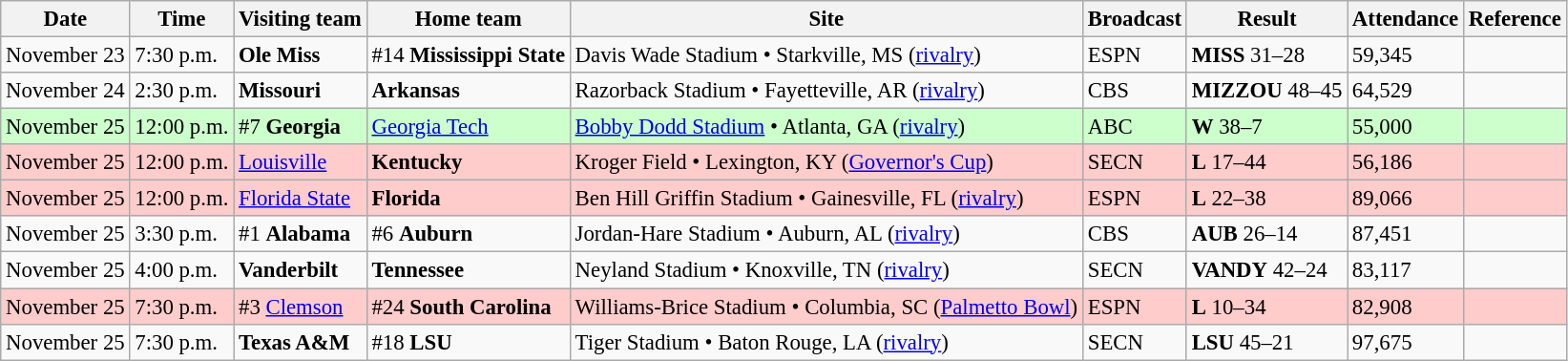<table class="wikitable" style="font-size:95%;">
<tr>
<th>Date</th>
<th>Time</th>
<th>Visiting team</th>
<th>Home team</th>
<th>Site</th>
<th>Broadcast</th>
<th>Result</th>
<th>Attendance</th>
<th class="unsortable">Reference</th>
</tr>
<tr bgcolor=>
<td>November 23</td>
<td>7:30 p.m.</td>
<td><strong>Ole Miss</strong></td>
<td>#14 <strong>Mississippi State</strong></td>
<td>Davis Wade Stadium • Starkville, MS (<a href='#'>rivalry</a>)</td>
<td>ESPN</td>
<td><strong>MISS</strong> 31–28</td>
<td>59,345</td>
<td></td>
</tr>
<tr bgcolor=>
<td>November 24</td>
<td>2:30 p.m.</td>
<td><strong>Missouri</strong></td>
<td><strong>Arkansas</strong></td>
<td>Razorback Stadium • Fayetteville, AR (<a href='#'>rivalry</a>)</td>
<td>CBS</td>
<td><strong>MIZZOU</strong> 48–45</td>
<td>64,529</td>
<td></td>
</tr>
<tr bgcolor=ccffcc>
<td>November 25</td>
<td>12:00 p.m.</td>
<td>#7 <strong>Georgia</strong></td>
<td><a href='#'>Georgia Tech</a></td>
<td><a href='#'>Bobby Dodd Stadium</a> • Atlanta, GA (<a href='#'>rivalry</a>)</td>
<td>ABC</td>
<td><strong>W</strong> 38–7</td>
<td>55,000</td>
<td></td>
</tr>
<tr bgcolor=ffcccc>
<td>November 25</td>
<td>12:00 p.m.</td>
<td><a href='#'>Louisville</a></td>
<td><strong>Kentucky</strong></td>
<td>Kroger Field • Lexington, KY (<a href='#'>Governor's Cup</a>)</td>
<td>SECN</td>
<td><strong>L</strong> 17–44</td>
<td>56,186</td>
<td></td>
</tr>
<tr bgcolor=ffcccc>
<td>November 25</td>
<td>12:00 p.m.</td>
<td><a href='#'>Florida State</a></td>
<td><strong>Florida</strong></td>
<td>Ben Hill Griffin Stadium • Gainesville, FL (<a href='#'>rivalry</a>)</td>
<td>ESPN</td>
<td><strong>L</strong> 22–38</td>
<td>89,066</td>
<td></td>
</tr>
<tr bgcolor=>
<td>November 25</td>
<td>3:30 p.m.</td>
<td>#1 <strong>Alabama</strong></td>
<td>#6 <strong>Auburn</strong></td>
<td>Jordan-Hare Stadium • Auburn, AL (<a href='#'>rivalry</a>)</td>
<td>CBS</td>
<td><strong>AUB</strong> 26–14</td>
<td>87,451</td>
<td></td>
</tr>
<tr bgcolor=>
<td>November 25</td>
<td>4:00 p.m.</td>
<td><strong>Vanderbilt</strong></td>
<td><strong>Tennessee</strong></td>
<td>Neyland Stadium • Knoxville, TN (<a href='#'>rivalry</a>)</td>
<td>SECN</td>
<td><strong>VANDY</strong> 42–24</td>
<td>83,117</td>
<td></td>
</tr>
<tr bgcolor=ffcccc>
<td>November 25</td>
<td>7:30 p.m.</td>
<td>#3 <a href='#'>Clemson</a></td>
<td>#24 <strong>South Carolina</strong></td>
<td>Williams-Brice Stadium • Columbia, SC (<a href='#'>Palmetto Bowl</a>)</td>
<td>ESPN</td>
<td><strong>L</strong> 10–34</td>
<td>82,908</td>
<td></td>
</tr>
<tr bgcolor=>
<td>November 25</td>
<td>7:30 p.m.</td>
<td><strong>Texas A&M</strong></td>
<td>#18 <strong>LSU</strong></td>
<td>Tiger Stadium • Baton Rouge, LA (<a href='#'>rivalry</a>)</td>
<td>SECN</td>
<td><strong>LSU</strong> 45–21</td>
<td>97,675</td>
<td></td>
</tr>
</table>
